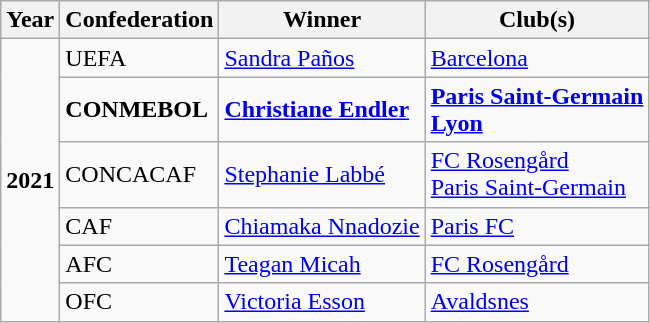<table class="wikitable">
<tr>
<th>Year</th>
<th>Confederation</th>
<th>Winner</th>
<th>Club(s)</th>
</tr>
<tr>
<td rowspan="6"><strong>2021</strong></td>
<td style="text-align:left;">UEFA</td>
<td style="text-align:left;"> <a href='#'>Sandra Paños</a></td>
<td> <a href='#'>Barcelona</a></td>
</tr>
<tr>
<td style="text-align:left;"><strong>CONMEBOL</strong></td>
<td style="text-align:left;"><strong> <a href='#'>Christiane Endler</a></strong></td>
<td><strong> <a href='#'>Paris Saint-Germain</a></strong><br><strong> <a href='#'>Lyon</a></strong></td>
</tr>
<tr>
<td style="text-align:left;">CONCACAF</td>
<td style="text-align:left;"> <a href='#'>Stephanie Labbé</a></td>
<td> <a href='#'>FC Rosengård</a><br> <a href='#'>Paris Saint-Germain</a></td>
</tr>
<tr>
<td style="text-align:left;">CAF</td>
<td style="text-align:left;"><strong></strong> <a href='#'>Chiamaka Nnadozie</a></td>
<td> <a href='#'>Paris FC</a></td>
</tr>
<tr>
<td style="text-align:left;">AFC</td>
<td style="text-align:left;"><strong></strong> <a href='#'>Teagan Micah</a></td>
<td> <a href='#'>FC Rosengård</a></td>
</tr>
<tr>
<td style="text-align:left;">OFC</td>
<td style="text-align:left;"><strong></strong> <a href='#'>Victoria Esson</a></td>
<td> <a href='#'>Avaldsnes</a></td>
</tr>
</table>
